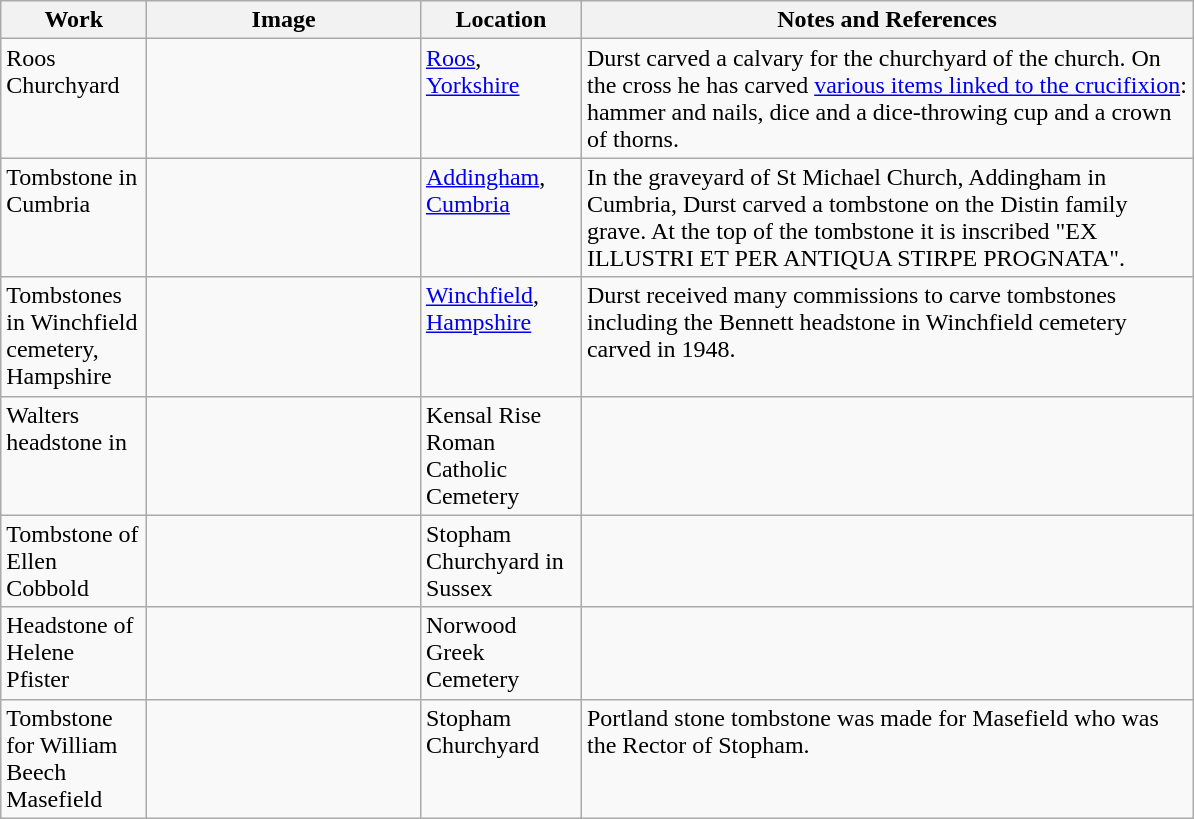<table class="wikitable sortable">
<tr>
<th style="width:90px">Work</th>
<th style="width:175px">Image</th>
<th style="width:100px">Location</th>
<th style="width:400px" class="unsortable">Notes and References</th>
</tr>
<tr valign="top">
<td>Roos Churchyard</td>
<td></td>
<td><a href='#'>Roos</a>, <a href='#'>Yorkshire</a></td>
<td>Durst carved a calvary for the churchyard of the church. On the cross he has carved <a href='#'>various items linked to the crucifixion</a>: hammer and nails, dice and a dice-throwing cup and a crown of thorns.</td>
</tr>
<tr valign="top">
<td>Tombstone in Cumbria</td>
<td></td>
<td><a href='#'>Addingham</a>, <a href='#'>Cumbria</a></td>
<td>In the graveyard of St Michael Church, Addingham in Cumbria, Durst carved a tombstone on the Distin family grave. At the top of the tombstone it is inscribed "EX ILLUSTRI ET PER ANTIQUA STIRPE PROGNATA".</td>
</tr>
<tr valign="top">
<td>Tombstones in Winchfield cemetery, Hampshire</td>
<td></td>
<td><a href='#'>Winchfield</a>, <a href='#'>Hampshire</a></td>
<td>Durst received many commissions to carve tombstones including the Bennett headstone in Winchfield cemetery carved in 1948.</td>
</tr>
<tr valign="top">
<td>Walters headstone in</td>
<td></td>
<td>Kensal Rise Roman Catholic Cemetery</td>
<td></td>
</tr>
<tr valign="top">
<td>Tombstone of Ellen Cobbold</td>
<td></td>
<td>Stopham Churchyard in Sussex</td>
<td></td>
</tr>
<tr valign="top">
<td>Headstone of Helene Pfister</td>
<td></td>
<td>Norwood Greek Cemetery</td>
<td></td>
</tr>
<tr valign="top">
<td>Tombstone for William Beech Masefield</td>
<td></td>
<td>Stopham Churchyard</td>
<td>Portland stone tombstone was made for Masefield who was the Rector of Stopham.</td>
</tr>
</table>
